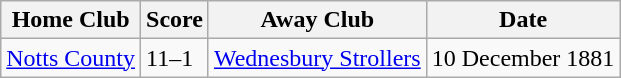<table class="wikitable">
<tr>
<th>Home Club</th>
<th>Score</th>
<th>Away Club</th>
<th>Date</th>
</tr>
<tr>
<td><a href='#'>Notts County</a></td>
<td>11–1</td>
<td><a href='#'>Wednesbury Strollers</a></td>
<td>10 December 1881</td>
</tr>
</table>
